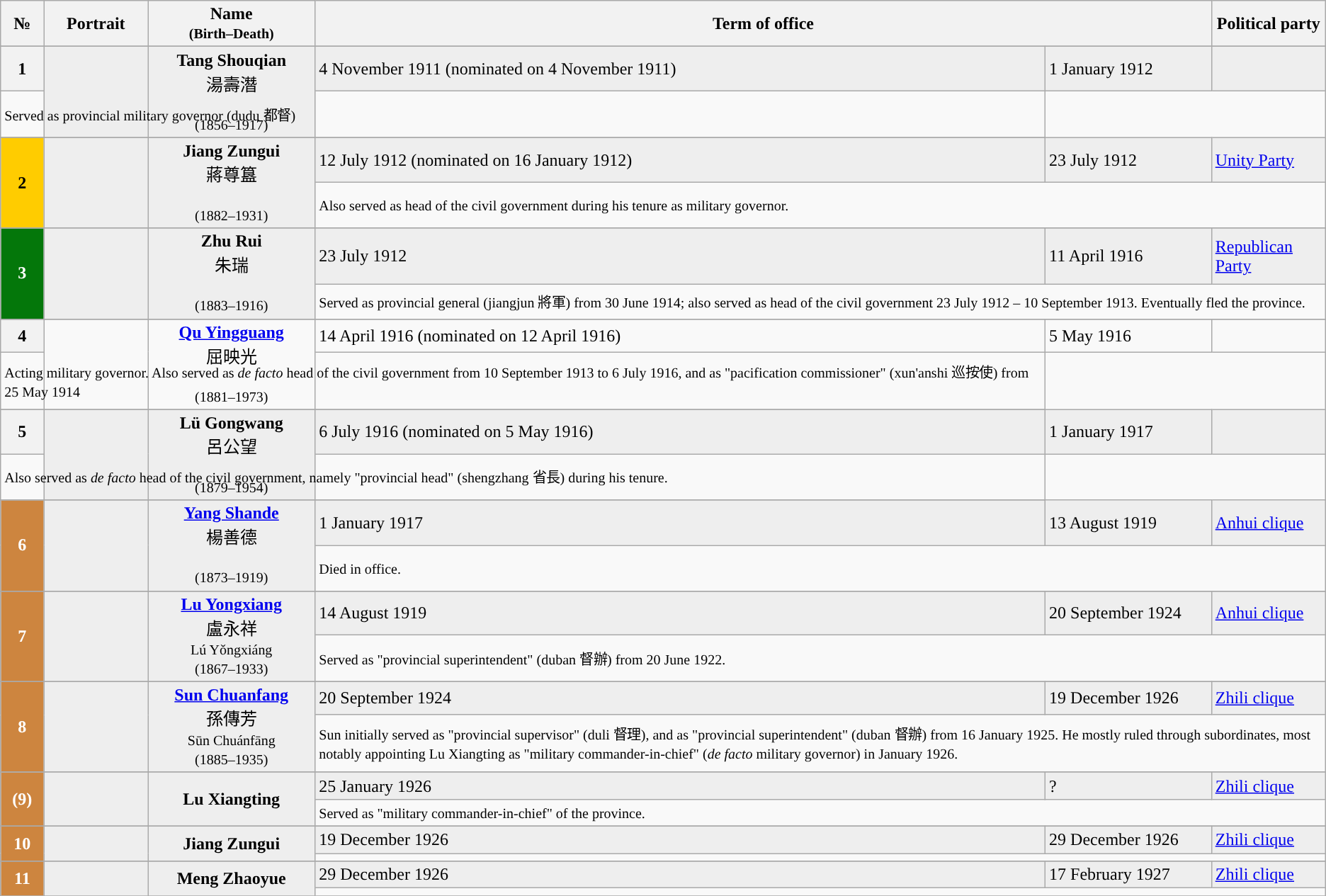<table class="wikitable">
<tr ->
<th>№</th>
<th>Portrait</th>
<th width=150px>Name<br><small>(Birth–Death)</small></th>
<th colspan=2 width=200px>Term of office</th>
<th width=100px>Political party</th>
</tr>
<tr ->
</tr>
<tr - bgcolor=#EEEEEE>
<th style="background:">1</th>
<td rowspan=2 align=center></td>
<td rowspan=2 align=center><strong>Tang Shouqian</strong><br><span>湯壽潛</span><br><small><br>(1856–1917)</small></td>
<td>4 November 1911 (nominated on 4 November 1911)</td>
<td>1 January 1912</td>
<td></td>
</tr>
<tr>
<td colspan=4><small>Served as provincial military governor  (dudu 都督)</small></td>
</tr>
<tr ->
</tr>
<tr - bgcolor=#EEEEEE>
<th style="background:#FFCC00; color:black;" rowspan=2>2</th>
<td rowspan=2 align=center></td>
<td rowspan=2 align=center><strong>Jiang Zungui</strong><br><span>蔣尊簋</span><br><small><br>(1882–1931)</small></td>
<td>12 July 1912 (nominated on 16 January 1912)</td>
<td>23 July 1912</td>
<td><a href='#'>Unity Party</a></td>
</tr>
<tr>
<td colspan=4><small>Also served as head of the civil government during his tenure as military governor.</small></td>
</tr>
<tr ->
</tr>
<tr - bgcolor=#EEEEEE>
<th style="background:#04770A; color:white;" rowspan=2>3</th>
<td rowspan=2 align=center></td>
<td rowspan=2 align=center><strong>Zhu Rui</strong><br><span>朱瑞</span><br><small><br>(1883–1916)</small></td>
<td>23 July 1912</td>
<td>11 April 1916</td>
<td><a href='#'>Republican Party</a></td>
</tr>
<tr>
<td colspan=4><small>Served as provincial general (jiangjun 將軍) from 30 June 1914; also served as head of the civil government 23 July 1912 – 10 September 1913. Eventually fled the province.</small></td>
</tr>
<tr ->
</tr>
<tr - bgcolor=>
<th style="background:">4</th>
<td rowspan=2 align=center></td>
<td rowspan=2 align=center><strong><a href='#'>Qu Yingguang</a></strong><br><span>屈映光</span><br><small><br>(1881–1973)</small></td>
<td>14 April 1916 (nominated on 12 April 1916)</td>
<td>5 May 1916</td>
<td></td>
</tr>
<tr>
<td colspan=4><small>Acting military governor. Also served as <em>de facto</em> head of the civil government from 10 September 1913 to 6 July 1916, and as "pacification commissioner" (xun'anshi 巡按使) from 25 May 1914</small></td>
</tr>
<tr ->
</tr>
<tr - bgcolor=#EEEEEE>
<th style="background:">5</th>
<td rowspan=2 align=center></td>
<td rowspan=2 align=center><strong>Lü Gongwang</strong><br><span>呂公望</span><br><small><br>(1879–1954)</small></td>
<td>6 July 1916 (nominated on 5 May 1916)</td>
<td>1 January 1917</td>
<td></td>
</tr>
<tr>
<td colspan=4><small>Also served as <em>de facto</em> head of the civil government, namely "provincial head" (shengzhang 省長) during his tenure.</small></td>
</tr>
<tr ->
</tr>
<tr - bgcolor=#EEEEEE>
<th style="background:#CD853F; color:white;" rowspan=2>6</th>
<td rowspan=2 align=center></td>
<td rowspan=2 align=center><strong><a href='#'>Yang Shande</a></strong><br><span>楊善德</span><br><small><br>(1873–1919)</small></td>
<td>1 January 1917</td>
<td>13 August 1919</td>
<td><a href='#'>Anhui clique</a></td>
</tr>
<tr>
<td colspan=4><small>Died in office.</small></td>
</tr>
<tr ->
</tr>
<tr - bgcolor=#EEEEEE>
<th style="background:#CD853F; color:white;" rowspan=2>7</th>
<td rowspan=2 align=center></td>
<td rowspan=2 align=center><strong><a href='#'>Lu Yongxiang</a></strong><br><span>盧永祥</span><br><small>Lú Yǒngxiáng<br>(1867–1933)</small></td>
<td>14 August 1919</td>
<td>20 September 1924</td>
<td><a href='#'>Anhui clique</a></td>
</tr>
<tr>
<td colspan=4><small>Served as "provincial superintendent" (duban 督辦) from 20 June 1922.</small></td>
</tr>
<tr ->
</tr>
<tr - bgcolor=#EEEEEE>
<th style="background:#CD853F; color:white;" rowspan=2>8</th>
<td rowspan=2 align=center></td>
<td rowspan=2 align=center><strong><a href='#'>Sun Chuanfang</a></strong><br><span>孫傳芳</span><br><small>Sūn Chuánfāng<br>(1885–1935)</small></td>
<td>20 September 1924</td>
<td>19 December 1926</td>
<td><a href='#'>Zhili clique</a></td>
</tr>
<tr>
<td colspan=4><small>Sun initially served as "provincial supervisor" (duli 督理), and as "provincial superintendent" (duban 督辦) from 16 January 1925. He mostly ruled through subordinates, most notably appointing Lu Xiangting as "military commander-in-chief" (<em>de facto</em> military governor) in January 1926.</small></td>
</tr>
<tr ->
</tr>
<tr - bgcolor=#EEEEEE>
<th style="background:#CD853F; color:white;" rowspan=2>(9)</th>
<td rowspan=2 align=center></td>
<td rowspan=2 align=center><strong>Lu Xiangting</strong></td>
<td>25 January 1926</td>
<td>?</td>
<td><a href='#'>Zhili clique</a></td>
</tr>
<tr>
<td colspan=4><small>Served as "military commander-in-chief" of the province.</small></td>
</tr>
<tr ->
</tr>
<tr - bgcolor=#EEEEEE>
<th style="background:#CD853F; color:white;" rowspan=2>10</th>
<td rowspan=2 align=center></td>
<td rowspan=2 align=center><strong>Jiang Zungui</strong></td>
<td>19 December 1926</td>
<td>29 December 1926</td>
<td><a href='#'>Zhili clique</a></td>
</tr>
<tr>
<td colspan=4><small></small></td>
</tr>
<tr ->
</tr>
<tr - bgcolor=#EEEEEE>
<th style="background:#CD853F; color:white;" rowspan=2>11</th>
<td rowspan=2 align=center></td>
<td rowspan=2 align=center><strong>Meng Zhaoyue</strong></td>
<td>29 December 1926</td>
<td>17 February 1927</td>
<td><a href='#'>Zhili clique</a></td>
</tr>
<tr>
<td colspan=4><small></small></td>
</tr>
<tr ->
</tr>
</table>
